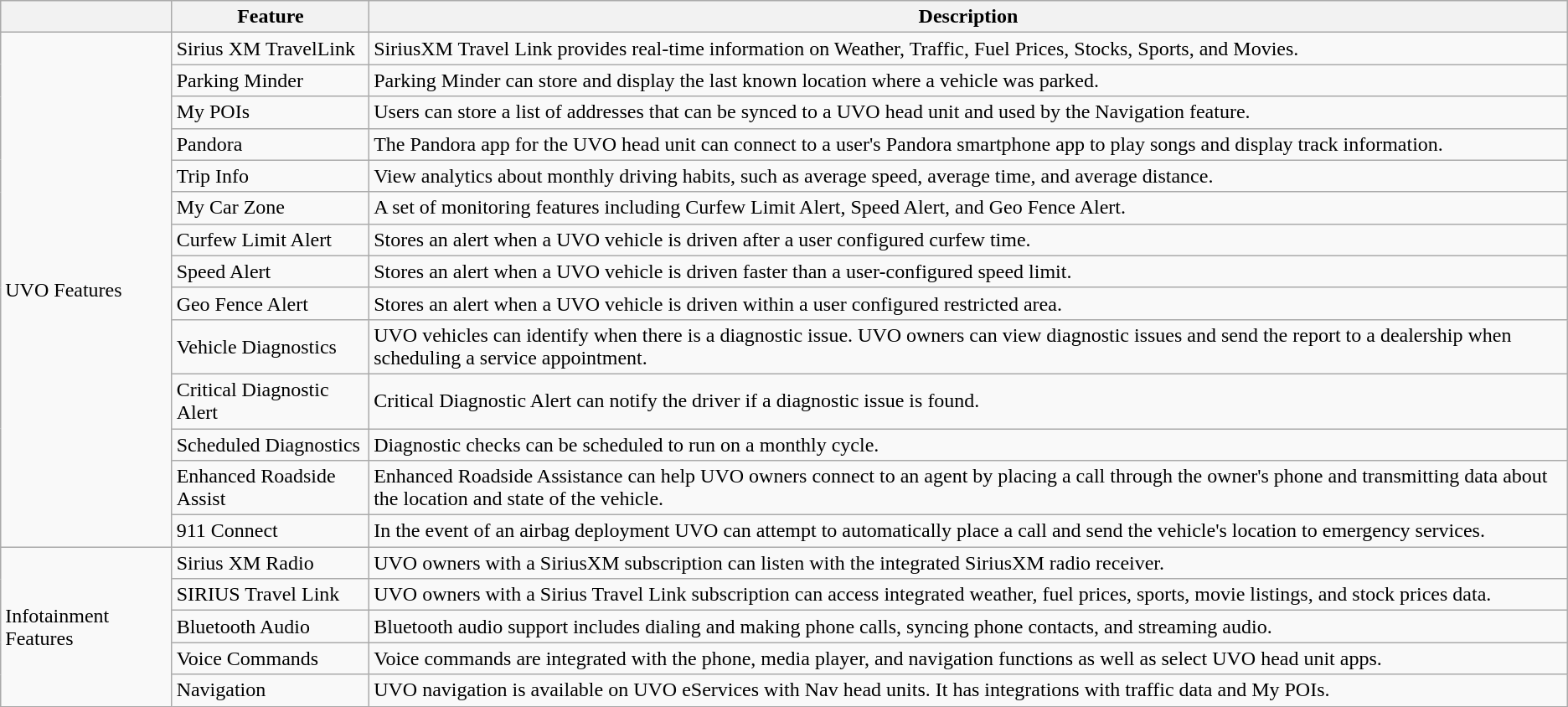<table class="wikitable">
<tr>
<th></th>
<th>Feature</th>
<th>Description</th>
</tr>
<tr>
<td rowspan = "14">UVO Features</td>
<td>Sirius XM TravelLink</td>
<td>SiriusXM Travel Link provides real-time information on Weather, Traffic, Fuel Prices, Stocks, Sports, and Movies.</td>
</tr>
<tr>
<td>Parking Minder</td>
<td>Parking Minder can store and display the last known location where a vehicle was parked.</td>
</tr>
<tr>
<td>My POIs</td>
<td>Users can store a list of addresses that can be synced to a UVO head unit and used by the Navigation feature.</td>
</tr>
<tr>
<td>Pandora</td>
<td>The Pandora app for the UVO head unit can connect to a user's Pandora smartphone app to play songs and display track information.</td>
</tr>
<tr>
<td>Trip Info</td>
<td>View analytics about monthly driving habits, such as average speed, average time, and average distance.</td>
</tr>
<tr>
<td>My Car Zone</td>
<td>A set of monitoring features including Curfew Limit Alert, Speed Alert, and Geo Fence Alert.</td>
</tr>
<tr>
<td>Curfew Limit Alert</td>
<td>Stores an alert when a UVO vehicle is driven after a user configured curfew time.</td>
</tr>
<tr>
<td>Speed Alert</td>
<td>Stores an alert when a UVO vehicle is driven faster than a user-configured speed limit.</td>
</tr>
<tr>
<td>Geo Fence Alert</td>
<td>Stores an alert when a UVO vehicle is driven within a user configured restricted area.</td>
</tr>
<tr>
<td>Vehicle Diagnostics</td>
<td>UVO vehicles can identify when there is a diagnostic issue. UVO owners can view diagnostic issues and send the report to a dealership when scheduling a service appointment.</td>
</tr>
<tr>
<td>Critical Diagnostic Alert</td>
<td>Critical Diagnostic Alert can notify the driver if a diagnostic issue is found.</td>
</tr>
<tr>
<td>Scheduled Diagnostics</td>
<td>Diagnostic checks can be scheduled to run on a monthly cycle.</td>
</tr>
<tr>
<td>Enhanced Roadside Assist</td>
<td>Enhanced Roadside Assistance can help UVO owners connect to an agent by placing a call through the owner's phone and transmitting data about the location and state of the vehicle.</td>
</tr>
<tr>
<td>911 Connect</td>
<td>In the event of an airbag deployment UVO can attempt to automatically place a call and send the vehicle's location to emergency services.</td>
</tr>
<tr>
<td rowspan = "5">Infotainment Features</td>
<td>Sirius XM Radio</td>
<td>UVO owners with a SiriusXM subscription can listen with the integrated SiriusXM radio receiver.</td>
</tr>
<tr>
<td>SIRIUS Travel Link</td>
<td>UVO owners with a Sirius Travel Link subscription can access integrated weather, fuel prices, sports, movie listings, and stock prices data.</td>
</tr>
<tr>
<td>Bluetooth Audio</td>
<td>Bluetooth audio support includes dialing and making phone calls, syncing phone contacts, and streaming audio.</td>
</tr>
<tr>
<td>Voice Commands</td>
<td>Voice commands are integrated with the phone, media player, and navigation functions as well as select UVO head unit apps.</td>
</tr>
<tr>
<td>Navigation</td>
<td>UVO navigation is available on UVO eServices with Nav head units. It has integrations with traffic data and My POIs.</td>
</tr>
</table>
